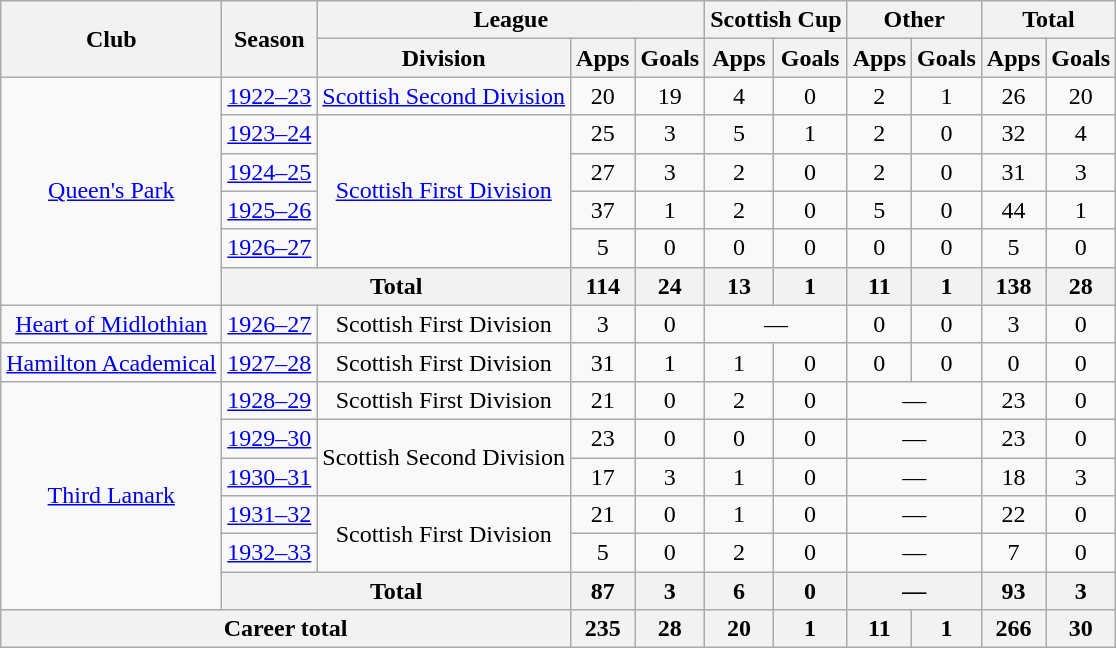<table class="wikitable" style="text-align:center">
<tr>
<th rowspan="2">Club</th>
<th rowspan="2">Season</th>
<th colspan="3">League</th>
<th colspan="2">Scottish Cup</th>
<th colspan="2">Other</th>
<th colspan="2">Total</th>
</tr>
<tr>
<th>Division</th>
<th>Apps</th>
<th>Goals</th>
<th>Apps</th>
<th>Goals</th>
<th>Apps</th>
<th>Goals</th>
<th>Apps</th>
<th>Goals</th>
</tr>
<tr>
<td rowspan="6"><a href='#'>Queen's Park</a></td>
<td><a href='#'>1922–23</a></td>
<td><a href='#'>Scottish Second Division</a></td>
<td>20</td>
<td>19</td>
<td>4</td>
<td>0</td>
<td>2</td>
<td>1</td>
<td>26</td>
<td>20</td>
</tr>
<tr>
<td><a href='#'>1923–24</a></td>
<td rowspan="4"><a href='#'>Scottish First Division</a></td>
<td>25</td>
<td>3</td>
<td>5</td>
<td>1</td>
<td>2</td>
<td>0</td>
<td>32</td>
<td>4</td>
</tr>
<tr>
<td><a href='#'>1924–25</a></td>
<td>27</td>
<td>3</td>
<td>2</td>
<td>0</td>
<td>2</td>
<td>0</td>
<td>31</td>
<td>3</td>
</tr>
<tr>
<td><a href='#'>1925–26</a></td>
<td>37</td>
<td>1</td>
<td>2</td>
<td>0</td>
<td>5</td>
<td>0</td>
<td>44</td>
<td>1</td>
</tr>
<tr>
<td><a href='#'>1926–27</a></td>
<td>5</td>
<td>0</td>
<td>0</td>
<td>0</td>
<td>0</td>
<td>0</td>
<td>5</td>
<td>0</td>
</tr>
<tr>
<th colspan="2">Total</th>
<th>114</th>
<th>24</th>
<th>13</th>
<th>1</th>
<th>11</th>
<th>1</th>
<th>138</th>
<th>28</th>
</tr>
<tr>
<td><a href='#'>Heart of Midlothian</a></td>
<td><a href='#'>1926–27</a></td>
<td>Scottish First Division</td>
<td>3</td>
<td>0</td>
<td colspan="2">―</td>
<td>0</td>
<td>0</td>
<td>3</td>
<td>0</td>
</tr>
<tr>
<td><a href='#'>Hamilton Academical</a></td>
<td><a href='#'>1927–28</a></td>
<td>Scottish First Division</td>
<td>31</td>
<td>1</td>
<td>1</td>
<td>0</td>
<td>0</td>
<td>0</td>
<td>0</td>
<td>0</td>
</tr>
<tr>
<td rowspan="6"><a href='#'>Third Lanark</a></td>
<td><a href='#'>1928–29</a></td>
<td>Scottish First Division</td>
<td>21</td>
<td>0</td>
<td>2</td>
<td>0</td>
<td colspan="2">―</td>
<td>23</td>
<td>0</td>
</tr>
<tr>
<td><a href='#'>1929–30</a></td>
<td rowspan="2">Scottish Second Division</td>
<td>23</td>
<td>0</td>
<td>0</td>
<td>0</td>
<td colspan="2">―</td>
<td>23</td>
<td>0</td>
</tr>
<tr>
<td><a href='#'>1930–31</a></td>
<td>17</td>
<td>3</td>
<td>1</td>
<td>0</td>
<td colspan="2">―</td>
<td>18</td>
<td>3</td>
</tr>
<tr>
<td><a href='#'>1931–32</a></td>
<td rowspan="2">Scottish First Division</td>
<td>21</td>
<td>0</td>
<td>1</td>
<td>0</td>
<td colspan="2">―</td>
<td>22</td>
<td>0</td>
</tr>
<tr>
<td><a href='#'>1932–33</a></td>
<td>5</td>
<td>0</td>
<td>2</td>
<td>0</td>
<td colspan="2">―</td>
<td>7</td>
<td>0</td>
</tr>
<tr>
<th colspan="2">Total</th>
<th>87</th>
<th>3</th>
<th>6</th>
<th>0</th>
<th colspan="2">―</th>
<th>93</th>
<th>3</th>
</tr>
<tr>
<th colspan="3">Career total</th>
<th>235</th>
<th>28</th>
<th>20</th>
<th>1</th>
<th>11</th>
<th>1</th>
<th>266</th>
<th>30</th>
</tr>
</table>
